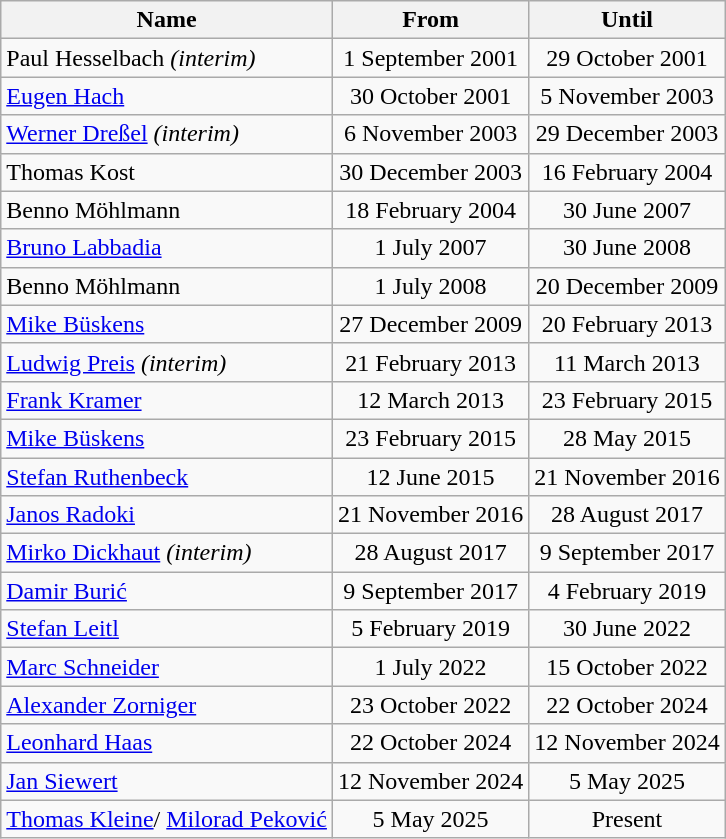<table class="wikitable">
<tr>
<th>Name</th>
<th>From</th>
<th>Until</th>
</tr>
<tr style="text-align:center;">
<td style="text-align:left;"> Paul Hesselbach <em>(interim)</em></td>
<td>1 September 2001</td>
<td>29 October 2001</td>
</tr>
<tr style="text-align:center;">
<td style="text-align:left;"> <a href='#'>Eugen Hach</a></td>
<td>30 October 2001</td>
<td>5 November 2003</td>
</tr>
<tr style="text-align:center;">
<td style="text-align:left;"> <a href='#'>Werner Dreßel</a> <em>(interim)</em></td>
<td>6 November 2003</td>
<td>29 December 2003</td>
</tr>
<tr style="text-align:center;">
<td style="text-align:left;"> Thomas Kost</td>
<td>30 December 2003</td>
<td>16 February 2004</td>
</tr>
<tr style="text-align:center;">
<td style="text-align:left;"> Benno Möhlmann</td>
<td>18 February 2004</td>
<td>30 June 2007</td>
</tr>
<tr style="text-align:center;">
<td style="text-align:left;"> <a href='#'>Bruno Labbadia</a></td>
<td>1 July 2007</td>
<td>30 June 2008</td>
</tr>
<tr style="text-align:center;">
<td style="text-align:left;"> Benno Möhlmann</td>
<td>1 July 2008</td>
<td>20 December 2009</td>
</tr>
<tr style="text-align:center;">
<td style="text-align:left;"> <a href='#'>Mike Büskens</a></td>
<td>27 December 2009</td>
<td>20 February 2013</td>
</tr>
<tr style="text-align:center;">
<td style="text-align:left;"> <a href='#'>Ludwig Preis</a> <em>(interim)</em></td>
<td>21 February 2013</td>
<td>11 March 2013</td>
</tr>
<tr style="text-align:center;">
<td style="text-align:left;"> <a href='#'>Frank Kramer</a></td>
<td>12 March 2013</td>
<td>23 February 2015</td>
</tr>
<tr style="text-align:center;">
<td style="text-align:left;"> <a href='#'>Mike Büskens</a></td>
<td>23 February 2015</td>
<td>28 May 2015</td>
</tr>
<tr style="text-align:center;">
<td style="text-align:left;"> <a href='#'>Stefan Ruthenbeck</a></td>
<td>12 June 2015</td>
<td>21 November 2016</td>
</tr>
<tr style="text-align:center;">
<td style="text-align:left;"> <a href='#'>Janos Radoki</a></td>
<td>21 November 2016</td>
<td>28 August 2017</td>
</tr>
<tr style="text-align:center;">
<td style="text-align:left;"> <a href='#'>Mirko Dickhaut</a> <em>(interim)</em></td>
<td>28 August 2017</td>
<td>9 September 2017</td>
</tr>
<tr style="text-align:center;">
<td style="text-align:left;"> <a href='#'>Damir Burić</a></td>
<td>9 September 2017</td>
<td>4 February 2019</td>
</tr>
<tr style="text-align:center;">
<td style="text-align:left;"> <a href='#'>Stefan Leitl</a></td>
<td>5 February 2019</td>
<td>30 June 2022</td>
</tr>
<tr style="text-align:center;">
<td style="text-align:left;"> <a href='#'>Marc Schneider</a></td>
<td>1 July 2022</td>
<td>15 October 2022</td>
</tr>
<tr style="text-align:center;">
<td style="text-align:left;"> <a href='#'>Alexander Zorniger</a></td>
<td>23 October 2022</td>
<td>22 October 2024</td>
</tr>
<tr style="text-align:center;">
<td style="text-align:left;"> <a href='#'>Leonhard Haas</a></td>
<td>22 October 2024</td>
<td>12 November 2024</td>
</tr>
<tr style="text-align:center;">
<td style="text-align:left;"> <a href='#'>Jan Siewert</a></td>
<td>12 November 2024</td>
<td>5 May 2025</td>
</tr>
<tr style="text-align:center;">
<td style="text-align:left;"> <a href='#'>Thomas Kleine</a>/ <a href='#'>Milorad Peković</a></td>
<td>5 May 2025</td>
<td>Present</td>
</tr>
</table>
